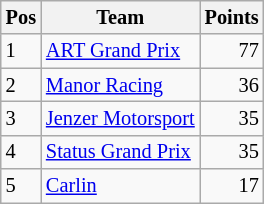<table class="wikitable" style="font-size: 85%;">
<tr>
<th>Pos</th>
<th>Team</th>
<th>Points</th>
</tr>
<tr>
<td>1</td>
<td> <a href='#'>ART Grand Prix</a></td>
<td align="right">77</td>
</tr>
<tr>
<td>2</td>
<td> <a href='#'>Manor Racing</a></td>
<td align="right">36</td>
</tr>
<tr>
<td>3</td>
<td> <a href='#'>Jenzer Motorsport</a></td>
<td align="right">35</td>
</tr>
<tr>
<td>4</td>
<td> <a href='#'>Status Grand Prix</a></td>
<td align="right">35</td>
</tr>
<tr>
<td>5</td>
<td> <a href='#'>Carlin</a></td>
<td align="right">17</td>
</tr>
</table>
